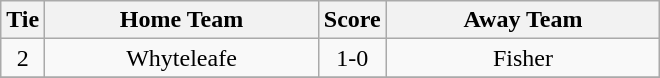<table class="wikitable" style="text-align:center;">
<tr>
<th width=20>Tie</th>
<th width=175>Home Team</th>
<th width=20>Score</th>
<th width=175>Away Team</th>
</tr>
<tr>
<td>2</td>
<td>Whyteleafe</td>
<td>1-0</td>
<td>Fisher</td>
</tr>
<tr>
</tr>
</table>
